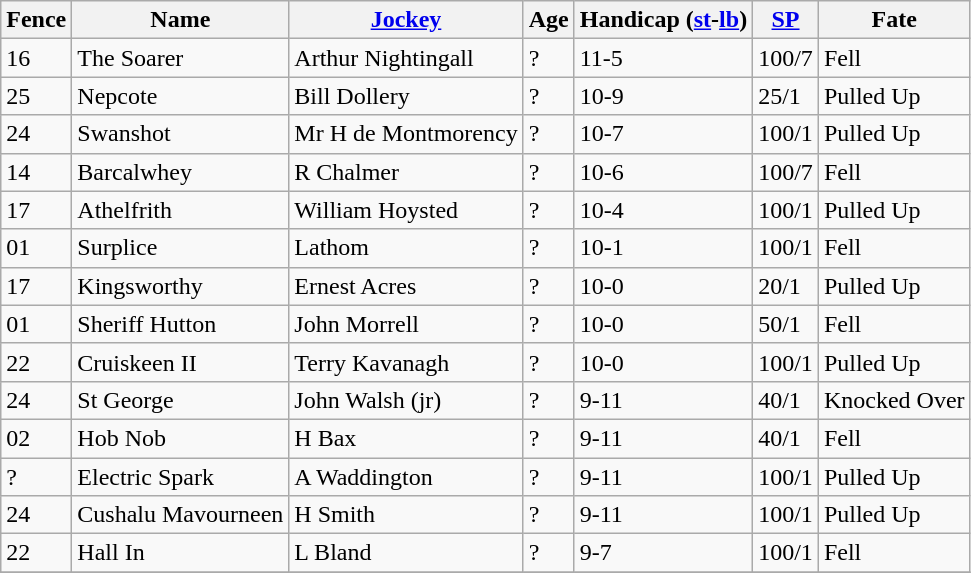<table class="wikitable sortable">
<tr>
<th>Fence</th>
<th>Name</th>
<th><a href='#'>Jockey</a></th>
<th>Age</th>
<th>Handicap (<a href='#'>st</a>-<a href='#'>lb</a>)</th>
<th><a href='#'>SP</a></th>
<th>Fate</th>
</tr>
<tr>
<td>16</td>
<td>The Soarer</td>
<td>Arthur Nightingall</td>
<td>?</td>
<td>11-5</td>
<td>100/7</td>
<td>Fell</td>
</tr>
<tr>
<td>25</td>
<td>Nepcote</td>
<td>Bill Dollery</td>
<td>?</td>
<td>10-9</td>
<td>25/1</td>
<td>Pulled Up</td>
</tr>
<tr>
<td>24</td>
<td>Swanshot</td>
<td>Mr H de Montmorency</td>
<td>?</td>
<td>10-7</td>
<td>100/1</td>
<td>Pulled Up</td>
</tr>
<tr>
<td>14</td>
<td>Barcalwhey</td>
<td>R Chalmer</td>
<td>?</td>
<td>10-6</td>
<td>100/7</td>
<td>Fell</td>
</tr>
<tr>
<td>17</td>
<td>Athelfrith</td>
<td>William Hoysted</td>
<td>?</td>
<td>10-4</td>
<td>100/1</td>
<td>Pulled Up</td>
</tr>
<tr>
<td>01</td>
<td>Surplice</td>
<td>Lathom</td>
<td>?</td>
<td>10-1</td>
<td>100/1</td>
<td>Fell</td>
</tr>
<tr>
<td>17</td>
<td>Kingsworthy</td>
<td>Ernest Acres</td>
<td>?</td>
<td>10-0</td>
<td>20/1</td>
<td>Pulled Up</td>
</tr>
<tr>
<td>01</td>
<td>Sheriff Hutton</td>
<td>John Morrell</td>
<td>?</td>
<td>10-0</td>
<td>50/1</td>
<td>Fell</td>
</tr>
<tr>
<td>22</td>
<td>Cruiskeen II</td>
<td>Terry Kavanagh</td>
<td>?</td>
<td>10-0</td>
<td>100/1</td>
<td>Pulled Up</td>
</tr>
<tr>
<td>24</td>
<td>St George</td>
<td>John Walsh (jr)</td>
<td>?</td>
<td>9-11</td>
<td>40/1</td>
<td>Knocked Over</td>
</tr>
<tr>
<td>02</td>
<td>Hob Nob</td>
<td>H Bax</td>
<td>?</td>
<td>9-11</td>
<td>40/1</td>
<td>Fell</td>
</tr>
<tr>
<td>?</td>
<td>Electric Spark</td>
<td>A Waddington</td>
<td>?</td>
<td>9-11</td>
<td>100/1</td>
<td>Pulled Up</td>
</tr>
<tr>
<td>24</td>
<td>Cushalu Mavourneen</td>
<td>H Smith</td>
<td>?</td>
<td>9-11</td>
<td>100/1</td>
<td>Pulled Up</td>
</tr>
<tr>
<td>22</td>
<td>Hall In</td>
<td>L Bland</td>
<td>?</td>
<td>9-7</td>
<td>100/1</td>
<td>Fell</td>
</tr>
<tr>
</tr>
</table>
